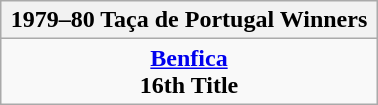<table class="wikitable" style="text-align: center; margin: 0 auto; width: 20%">
<tr>
<th>1979–80 Taça de Portugal Winners</th>
</tr>
<tr>
<td><strong><a href='#'>Benfica</a></strong><br><strong>16th Title</strong></td>
</tr>
</table>
